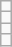<table class="wikitable">
<tr>
<td></td>
</tr>
<tr>
<td></td>
</tr>
<tr>
<td></td>
</tr>
<tr>
<td></td>
</tr>
</table>
